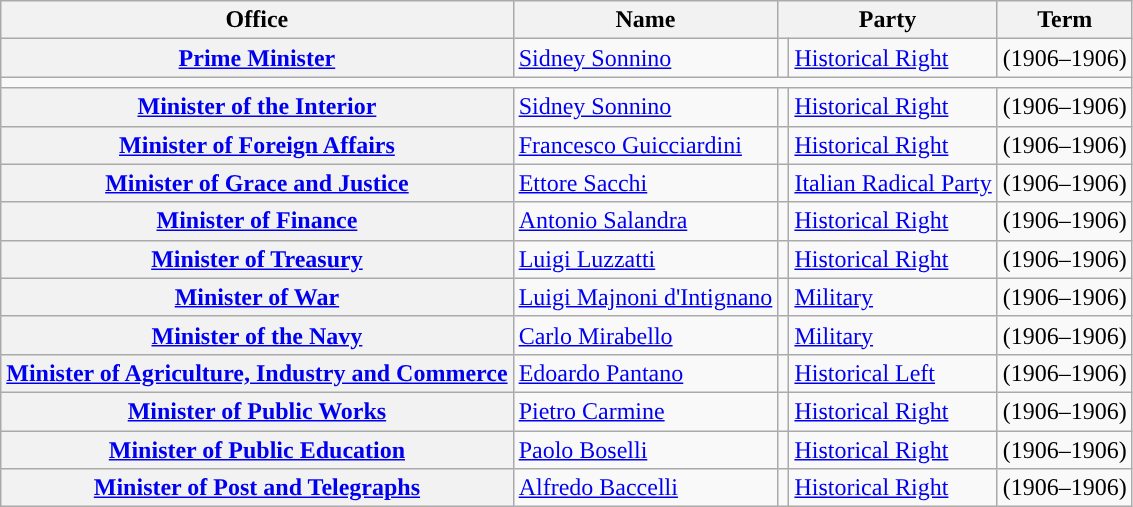<table class="wikitable" style="font-size: 100%;">
<tr>
<th>Office</th>
<th>Name</th>
<th colspan=2>Party</th>
<th>Term</th>
</tr>
<tr>
<th><a href='#'>Prime Minister</a></th>
<td><a href='#'>Sidney Sonnino</a></td>
<td style="color:inherit;background:"></td>
<td><a href='#'>Historical Right</a></td>
<td>(1906–1906)</td>
</tr>
<tr>
<td colspan=6></td>
</tr>
<tr>
<th><a href='#'>Minister of the Interior</a></th>
<td><a href='#'>Sidney Sonnino</a></td>
<td style="color:inherit;background:"></td>
<td><a href='#'>Historical Right</a></td>
<td>(1906–1906)</td>
</tr>
<tr>
<th><a href='#'>Minister of Foreign Affairs</a></th>
<td><a href='#'>Francesco Guicciardini</a></td>
<td style="color:inherit;background:"></td>
<td><a href='#'>Historical Right</a></td>
<td>(1906–1906)</td>
</tr>
<tr>
<th><a href='#'>Minister of Grace and Justice</a></th>
<td><a href='#'>Ettore Sacchi</a></td>
<td style="color:inherit;background:"></td>
<td><a href='#'>Italian Radical Party</a></td>
<td>(1906–1906)</td>
</tr>
<tr>
<th><a href='#'>Minister of Finance</a></th>
<td><a href='#'>Antonio Salandra</a></td>
<td style="color:inherit;background:"></td>
<td><a href='#'>Historical Right</a></td>
<td>(1906–1906)</td>
</tr>
<tr>
<th><a href='#'>Minister of Treasury</a></th>
<td><a href='#'>Luigi Luzzatti</a></td>
<td style="color:inherit;background:"></td>
<td><a href='#'>Historical Right</a></td>
<td>(1906–1906)</td>
</tr>
<tr>
<th><a href='#'>Minister of War</a></th>
<td><a href='#'>Luigi Majnoni d'Intignano</a></td>
<td style="color:inherit;background:"></td>
<td><a href='#'>Military</a></td>
<td>(1906–1906)</td>
</tr>
<tr>
<th><a href='#'>Minister of the Navy</a></th>
<td><a href='#'>Carlo Mirabello</a></td>
<td style="color:inherit;background:"></td>
<td><a href='#'>Military</a></td>
<td>(1906–1906)</td>
</tr>
<tr>
<th><a href='#'>Minister of Agriculture, Industry and Commerce</a></th>
<td><a href='#'>Edoardo Pantano</a></td>
<td style="color:inherit;background:"></td>
<td><a href='#'>Historical Left</a></td>
<td>(1906–1906)</td>
</tr>
<tr>
<th><a href='#'>Minister of Public Works</a></th>
<td><a href='#'>Pietro Carmine</a></td>
<td style="color:inherit;background:"></td>
<td><a href='#'>Historical Right</a></td>
<td>(1906–1906)</td>
</tr>
<tr>
<th><a href='#'>Minister of Public Education</a></th>
<td><a href='#'>Paolo Boselli</a></td>
<td style="color:inherit;background:"></td>
<td><a href='#'>Historical Right</a></td>
<td>(1906–1906)</td>
</tr>
<tr>
<th><a href='#'>Minister of Post and Telegraphs</a></th>
<td><a href='#'>Alfredo Baccelli</a></td>
<td style="color:inherit;background:"></td>
<td><a href='#'>Historical Right</a></td>
<td>(1906–1906)</td>
</tr>
</table>
